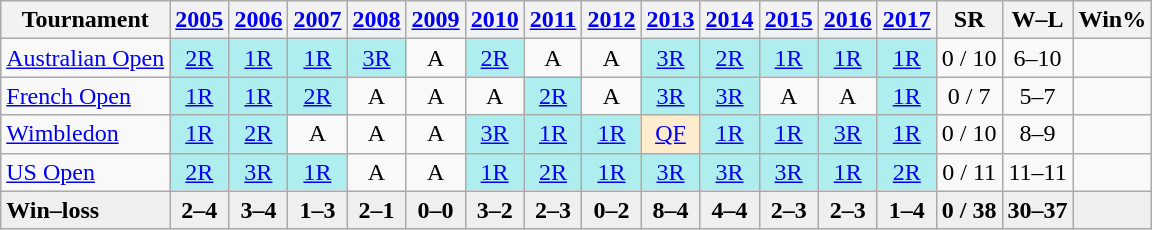<table class=wikitable style=text-align:center>
<tr>
<th>Tournament</th>
<th><a href='#'>2005</a></th>
<th><a href='#'>2006</a></th>
<th><a href='#'>2007</a></th>
<th><a href='#'>2008</a></th>
<th><a href='#'>2009</a></th>
<th><a href='#'>2010</a></th>
<th><a href='#'>2011</a></th>
<th><a href='#'>2012</a></th>
<th><a href='#'>2013</a></th>
<th><a href='#'>2014</a></th>
<th><a href='#'>2015</a></th>
<th><a href='#'>2016</a></th>
<th><a href='#'>2017</a></th>
<th>SR</th>
<th>W–L</th>
<th>Win%</th>
</tr>
<tr>
<td align=left><a href='#'>Australian Open</a></td>
<td bgcolor=afeeee><a href='#'>2R</a></td>
<td bgcolor=afeeee><a href='#'>1R</a></td>
<td bgcolor=afeeee><a href='#'>1R</a></td>
<td bgcolor=afeeee><a href='#'>3R</a></td>
<td>A</td>
<td bgcolor=afeeee><a href='#'>2R</a></td>
<td>A</td>
<td>A</td>
<td bgcolor=afeeee><a href='#'>3R</a></td>
<td bgcolor=afeeee><a href='#'>2R</a></td>
<td bgcolor=afeeee><a href='#'>1R</a></td>
<td bgcolor=afeeee><a href='#'>1R</a></td>
<td bgcolor=afeeee><a href='#'>1R</a></td>
<td>0 / 10</td>
<td>6–10</td>
<td></td>
</tr>
<tr>
<td align=left><a href='#'>French Open</a></td>
<td bgcolor=afeeee><a href='#'>1R</a></td>
<td bgcolor=afeeee><a href='#'>1R</a></td>
<td bgcolor=afeeee><a href='#'>2R</a></td>
<td>A</td>
<td>A</td>
<td>A</td>
<td bgcolor=afeeee><a href='#'>2R</a></td>
<td>A</td>
<td bgcolor=afeeee><a href='#'>3R</a></td>
<td bgcolor=afeeee><a href='#'>3R</a></td>
<td>A</td>
<td>A</td>
<td bgcolor=afeeee><a href='#'>1R</a></td>
<td>0 / 7</td>
<td>5–7</td>
<td></td>
</tr>
<tr>
<td align=left><a href='#'>Wimbledon</a></td>
<td bgcolor=afeeee><a href='#'>1R</a></td>
<td bgcolor=afeeee><a href='#'>2R</a></td>
<td>A</td>
<td>A</td>
<td>A</td>
<td bgcolor=afeeee><a href='#'>3R</a></td>
<td bgcolor=afeeee><a href='#'>1R</a></td>
<td bgcolor=afeeee><a href='#'>1R</a></td>
<td bgcolor=ffebcd><a href='#'>QF</a></td>
<td bgcolor=afeeee><a href='#'>1R</a></td>
<td bgcolor=afeeee><a href='#'>1R</a></td>
<td bgcolor=afeeee><a href='#'>3R</a></td>
<td bgcolor=afeeee><a href='#'>1R</a></td>
<td>0 / 10</td>
<td>8–9</td>
<td></td>
</tr>
<tr>
<td align=left><a href='#'>US Open</a></td>
<td bgcolor=afeeee><a href='#'>2R</a></td>
<td bgcolor=afeeee><a href='#'>3R</a></td>
<td bgcolor=afeeee><a href='#'>1R</a></td>
<td>A</td>
<td>A</td>
<td bgcolor=afeeee><a href='#'>1R</a></td>
<td bgcolor=afeeee><a href='#'>2R</a></td>
<td bgcolor=afeeee><a href='#'>1R</a></td>
<td bgcolor=afeeee><a href='#'>3R</a></td>
<td bgcolor=afeeee><a href='#'>3R</a></td>
<td bgcolor=afeeee><a href='#'>3R</a></td>
<td bgcolor=afeeee><a href='#'>1R</a></td>
<td bgcolor=afeeee><a href='#'>2R</a></td>
<td>0 / 11</td>
<td>11–11</td>
<td></td>
</tr>
<tr style="background:#efefef;font-weight:bold;">
<td style="text-align:left">Win–loss</td>
<td>2–4</td>
<td>3–4</td>
<td>1–3</td>
<td>2–1</td>
<td>0–0</td>
<td>3–2</td>
<td>2–3</td>
<td>0–2</td>
<td>8–4</td>
<td>4–4</td>
<td>2–3</td>
<td>2–3</td>
<td>1–4</td>
<td>0 / 38</td>
<td>30–37</td>
<td></td>
</tr>
</table>
